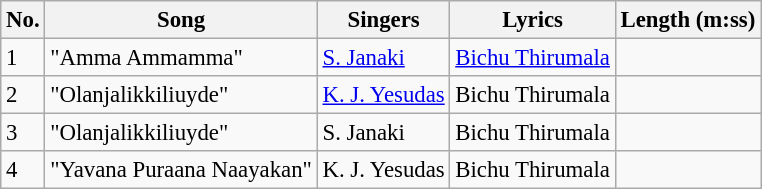<table class="wikitable" style="font-size:95%;">
<tr>
<th>No.</th>
<th>Song</th>
<th>Singers</th>
<th>Lyrics</th>
<th>Length (m:ss)</th>
</tr>
<tr>
<td>1</td>
<td>"Amma Ammamma"</td>
<td><a href='#'>S. Janaki</a></td>
<td><a href='#'>Bichu Thirumala</a></td>
<td></td>
</tr>
<tr>
<td>2</td>
<td>"Olanjalikkiliuyde"</td>
<td><a href='#'>K. J. Yesudas</a></td>
<td>Bichu Thirumala</td>
<td></td>
</tr>
<tr>
<td>3</td>
<td>"Olanjalikkiliuyde"</td>
<td>S. Janaki</td>
<td>Bichu Thirumala</td>
<td></td>
</tr>
<tr>
<td>4</td>
<td>"Yavana Puraana Naayakan"</td>
<td>K. J. Yesudas</td>
<td>Bichu Thirumala</td>
<td></td>
</tr>
</table>
